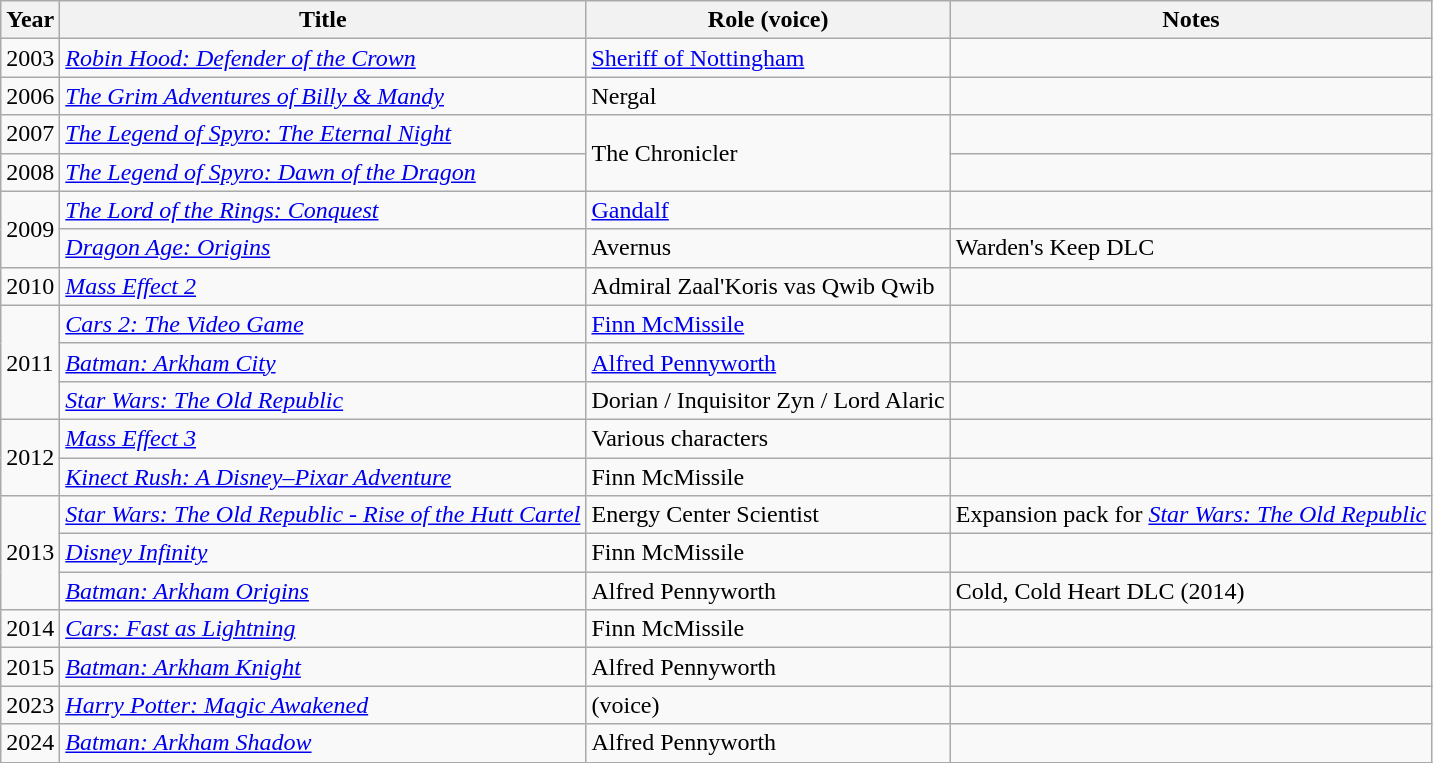<table class="wikitable sortable">
<tr>
<th>Year</th>
<th>Title</th>
<th>Role (voice)</th>
<th class="unsortable">Notes</th>
</tr>
<tr>
<td>2003</td>
<td><em><a href='#'>Robin Hood: Defender of the Crown</a></em></td>
<td><a href='#'>Sheriff of Nottingham</a></td>
<td></td>
</tr>
<tr>
<td>2006</td>
<td><em><a href='#'>The Grim Adventures of Billy & Mandy</a></em></td>
<td>Nergal</td>
<td></td>
</tr>
<tr>
<td>2007</td>
<td><em><a href='#'>The Legend of Spyro: The Eternal Night</a></em></td>
<td rowspan=2>The Chronicler</td>
<td></td>
</tr>
<tr>
<td>2008</td>
<td><em><a href='#'>The Legend of Spyro: Dawn of the Dragon</a></em></td>
<td></td>
</tr>
<tr>
<td rowspan=2>2009</td>
<td><em><a href='#'>The Lord of the Rings: Conquest</a></em></td>
<td><a href='#'>Gandalf</a></td>
<td></td>
</tr>
<tr>
<td><em><a href='#'>Dragon Age: Origins</a></em></td>
<td>Avernus</td>
<td>Warden's Keep DLC</td>
</tr>
<tr>
<td>2010</td>
<td><em><a href='#'>Mass Effect 2</a></em></td>
<td>Admiral Zaal'Koris vas Qwib Qwib</td>
<td></td>
</tr>
<tr>
<td rowspan=3>2011</td>
<td><em><a href='#'>Cars 2: The Video Game</a></em></td>
<td><a href='#'>Finn McMissile</a></td>
<td></td>
</tr>
<tr>
<td><em><a href='#'>Batman: Arkham City</a></em></td>
<td><a href='#'>Alfred Pennyworth</a></td>
<td></td>
</tr>
<tr>
<td><em><a href='#'>Star Wars: The Old Republic</a></em></td>
<td>Dorian / Inquisitor Zyn / Lord Alaric</td>
<td></td>
</tr>
<tr>
<td rowspan=2>2012</td>
<td><em><a href='#'>Mass Effect 3</a></em></td>
<td>Various characters</td>
<td></td>
</tr>
<tr>
<td><em><a href='#'>Kinect Rush: A Disney–Pixar Adventure</a></em></td>
<td>Finn McMissile</td>
<td></td>
</tr>
<tr>
<td rowspan=3>2013</td>
<td><em><a href='#'>Star Wars: The Old Republic - Rise of the Hutt Cartel</a></em></td>
<td>Energy Center Scientist</td>
<td>Expansion pack for <em><a href='#'>Star Wars: The Old Republic</a></em></td>
</tr>
<tr>
<td><em><a href='#'>Disney Infinity</a></em></td>
<td>Finn McMissile</td>
<td></td>
</tr>
<tr>
<td><em><a href='#'>Batman: Arkham Origins</a></em></td>
<td>Alfred Pennyworth</td>
<td>Cold, Cold Heart DLC (2014)</td>
</tr>
<tr>
<td>2014</td>
<td><em><a href='#'>Cars: Fast as Lightning</a></em></td>
<td>Finn McMissile</td>
<td></td>
</tr>
<tr>
<td>2015</td>
<td><em><a href='#'>Batman: Arkham Knight</a></em></td>
<td>Alfred Pennyworth</td>
<td></td>
</tr>
<tr>
<td>2023</td>
<td><em><a href='#'>Harry Potter: Magic Awakened</a></em></td>
<td>(voice)</td>
<td></td>
</tr>
<tr>
<td>2024</td>
<td><em><a href='#'>Batman: Arkham Shadow</a></em></td>
<td>Alfred Pennyworth</td>
<td></td>
</tr>
</table>
